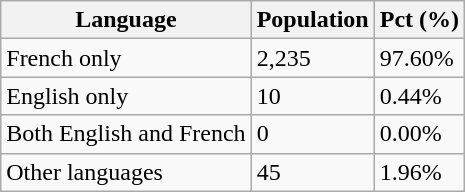<table class="wikitable">
<tr>
<th>Language</th>
<th>Population</th>
<th>Pct (%)</th>
</tr>
<tr>
<td>French only</td>
<td>2,235</td>
<td>97.60%</td>
</tr>
<tr>
<td>English only</td>
<td>10</td>
<td>0.44%</td>
</tr>
<tr>
<td>Both English and French</td>
<td>0</td>
<td>0.00%</td>
</tr>
<tr>
<td>Other languages</td>
<td>45</td>
<td>1.96%</td>
</tr>
</table>
